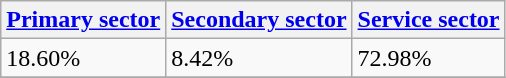<table class="wikitable" border="1">
<tr>
<th><a href='#'>Primary sector</a></th>
<th><a href='#'>Secondary sector</a></th>
<th><a href='#'>Service sector</a></th>
</tr>
<tr>
<td>18.60%</td>
<td>8.42%</td>
<td>72.98%</td>
</tr>
<tr>
</tr>
</table>
